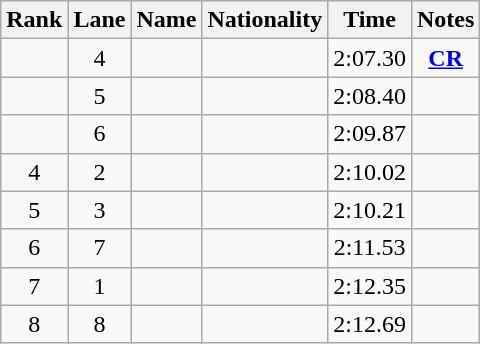<table class="wikitable sortable" style="text-align:center">
<tr>
<th>Rank</th>
<th>Lane</th>
<th>Name</th>
<th>Nationality</th>
<th>Time</th>
<th>Notes</th>
</tr>
<tr>
<td></td>
<td>4</td>
<td align=left></td>
<td align=left></td>
<td>2:07.30</td>
<td><strong><a href='#'>CR</a></strong></td>
</tr>
<tr>
<td></td>
<td>5</td>
<td align=left></td>
<td align=left></td>
<td>2:08.40</td>
<td></td>
</tr>
<tr>
<td></td>
<td>6</td>
<td align=left></td>
<td align=left></td>
<td>2:09.87</td>
<td></td>
</tr>
<tr>
<td>4</td>
<td>2</td>
<td align=left></td>
<td align=left></td>
<td>2:10.02</td>
<td></td>
</tr>
<tr>
<td>5</td>
<td>3</td>
<td align=left></td>
<td align=left></td>
<td>2:10.21</td>
<td></td>
</tr>
<tr>
<td>6</td>
<td>7</td>
<td align=left></td>
<td align=left></td>
<td>2:11.53</td>
<td></td>
</tr>
<tr>
<td>7</td>
<td>1</td>
<td align=left></td>
<td align=left></td>
<td>2:12.35</td>
<td></td>
</tr>
<tr>
<td>8</td>
<td>8</td>
<td align=left></td>
<td align=left></td>
<td>2:12.69</td>
<td></td>
</tr>
</table>
